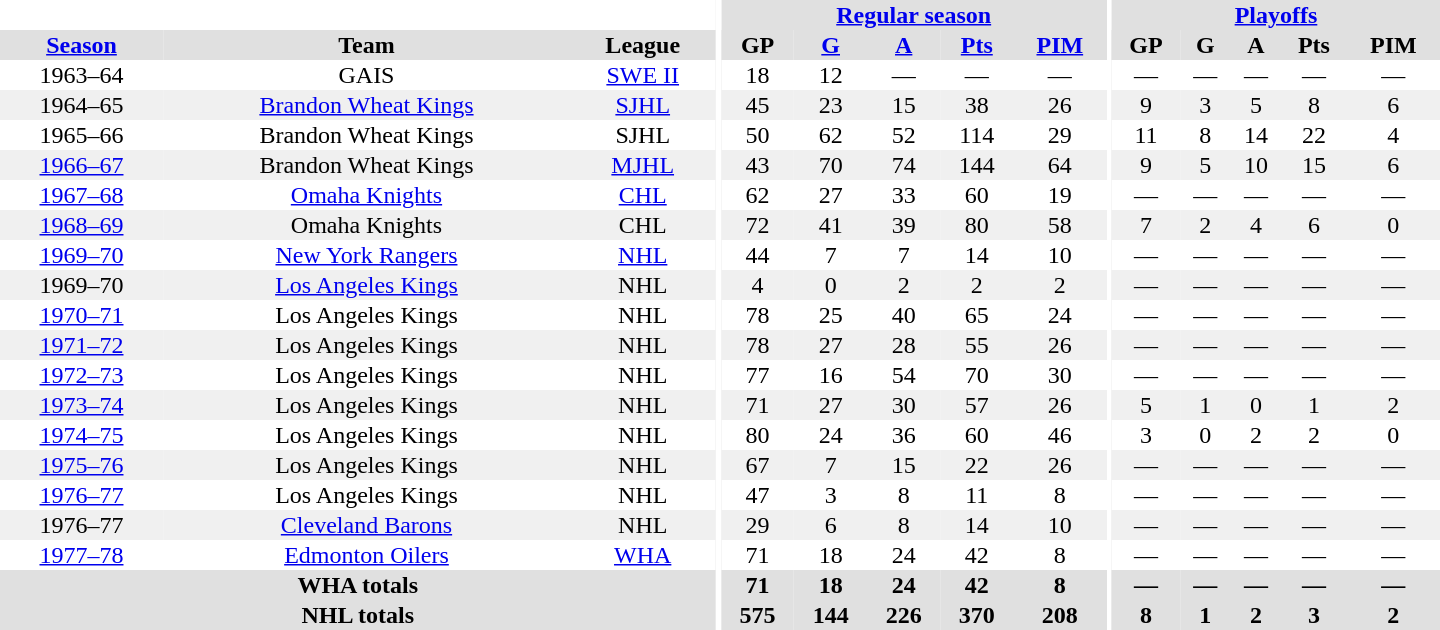<table border="0" cellpadding="1" cellspacing="0" style="text-align:center; width:60em">
<tr bgcolor="#e0e0e0">
<th colspan="3" bgcolor="#ffffff"></th>
<th rowspan="100" bgcolor="#ffffff"></th>
<th colspan="5"><a href='#'>Regular season</a></th>
<th rowspan="100" bgcolor="#ffffff"></th>
<th colspan="5"><a href='#'>Playoffs</a></th>
</tr>
<tr bgcolor="#e0e0e0">
<th><a href='#'>Season</a></th>
<th>Team</th>
<th>League</th>
<th>GP</th>
<th><a href='#'>G</a></th>
<th><a href='#'>A</a></th>
<th><a href='#'>Pts</a></th>
<th><a href='#'>PIM</a></th>
<th>GP</th>
<th>G</th>
<th>A</th>
<th>Pts</th>
<th>PIM</th>
</tr>
<tr>
<td>1963–64</td>
<td>GAIS</td>
<td><a href='#'>SWE II</a></td>
<td>18</td>
<td>12</td>
<td>—</td>
<td>—</td>
<td>—</td>
<td>—</td>
<td>—</td>
<td>—</td>
<td>—</td>
<td>—</td>
</tr>
<tr bgcolor="#f0f0f0">
<td>1964–65</td>
<td><a href='#'>Brandon Wheat Kings</a></td>
<td><a href='#'>SJHL</a></td>
<td>45</td>
<td>23</td>
<td>15</td>
<td>38</td>
<td>26</td>
<td>9</td>
<td>3</td>
<td>5</td>
<td>8</td>
<td>6</td>
</tr>
<tr>
<td>1965–66</td>
<td>Brandon Wheat Kings</td>
<td>SJHL</td>
<td>50</td>
<td>62</td>
<td>52</td>
<td>114</td>
<td>29</td>
<td>11</td>
<td>8</td>
<td>14</td>
<td>22</td>
<td>4</td>
</tr>
<tr bgcolor="#f0f0f0">
<td><a href='#'>1966–67</a></td>
<td>Brandon Wheat Kings</td>
<td><a href='#'>MJHL</a></td>
<td>43</td>
<td>70</td>
<td>74</td>
<td>144</td>
<td>64</td>
<td>9</td>
<td>5</td>
<td>10</td>
<td>15</td>
<td>6</td>
</tr>
<tr>
<td><a href='#'>1967–68</a></td>
<td><a href='#'>Omaha Knights</a></td>
<td><a href='#'>CHL</a></td>
<td>62</td>
<td>27</td>
<td>33</td>
<td>60</td>
<td>19</td>
<td>—</td>
<td>—</td>
<td>—</td>
<td>—</td>
<td>—</td>
</tr>
<tr bgcolor="#f0f0f0">
<td><a href='#'>1968–69</a></td>
<td>Omaha Knights</td>
<td>CHL</td>
<td>72</td>
<td>41</td>
<td>39</td>
<td>80</td>
<td>58</td>
<td>7</td>
<td>2</td>
<td>4</td>
<td>6</td>
<td>0</td>
</tr>
<tr>
<td><a href='#'>1969–70</a></td>
<td><a href='#'>New York Rangers</a></td>
<td><a href='#'>NHL</a></td>
<td>44</td>
<td>7</td>
<td>7</td>
<td>14</td>
<td>10</td>
<td>—</td>
<td>—</td>
<td>—</td>
<td>—</td>
<td>—</td>
</tr>
<tr bgcolor="#f0f0f0">
<td>1969–70</td>
<td><a href='#'>Los Angeles Kings</a></td>
<td>NHL</td>
<td>4</td>
<td>0</td>
<td>2</td>
<td>2</td>
<td>2</td>
<td>—</td>
<td>—</td>
<td>—</td>
<td>—</td>
<td>—</td>
</tr>
<tr>
<td><a href='#'>1970–71</a></td>
<td>Los Angeles Kings</td>
<td>NHL</td>
<td>78</td>
<td>25</td>
<td>40</td>
<td>65</td>
<td>24</td>
<td>—</td>
<td>—</td>
<td>—</td>
<td>—</td>
<td>—</td>
</tr>
<tr bgcolor="#f0f0f0">
<td><a href='#'>1971–72</a></td>
<td>Los Angeles Kings</td>
<td>NHL</td>
<td>78</td>
<td>27</td>
<td>28</td>
<td>55</td>
<td>26</td>
<td>—</td>
<td>—</td>
<td>—</td>
<td>—</td>
<td>—</td>
</tr>
<tr>
<td><a href='#'>1972–73</a></td>
<td>Los Angeles Kings</td>
<td>NHL</td>
<td>77</td>
<td>16</td>
<td>54</td>
<td>70</td>
<td>30</td>
<td>—</td>
<td>—</td>
<td>—</td>
<td>—</td>
<td>—</td>
</tr>
<tr bgcolor="#f0f0f0">
<td><a href='#'>1973–74</a></td>
<td>Los Angeles Kings</td>
<td>NHL</td>
<td>71</td>
<td>27</td>
<td>30</td>
<td>57</td>
<td>26</td>
<td>5</td>
<td>1</td>
<td>0</td>
<td>1</td>
<td>2</td>
</tr>
<tr>
<td><a href='#'>1974–75</a></td>
<td>Los Angeles Kings</td>
<td>NHL</td>
<td>80</td>
<td>24</td>
<td>36</td>
<td>60</td>
<td>46</td>
<td>3</td>
<td>0</td>
<td>2</td>
<td>2</td>
<td>0</td>
</tr>
<tr bgcolor="#f0f0f0">
<td><a href='#'>1975–76</a></td>
<td>Los Angeles Kings</td>
<td>NHL</td>
<td>67</td>
<td>7</td>
<td>15</td>
<td>22</td>
<td>26</td>
<td>—</td>
<td>—</td>
<td>—</td>
<td>—</td>
<td>—</td>
</tr>
<tr>
<td><a href='#'>1976–77</a></td>
<td>Los Angeles Kings</td>
<td>NHL</td>
<td>47</td>
<td>3</td>
<td>8</td>
<td>11</td>
<td>8</td>
<td>—</td>
<td>—</td>
<td>—</td>
<td>—</td>
<td>—</td>
</tr>
<tr bgcolor="#f0f0f0">
<td>1976–77</td>
<td><a href='#'>Cleveland Barons</a></td>
<td>NHL</td>
<td>29</td>
<td>6</td>
<td>8</td>
<td>14</td>
<td>10</td>
<td>—</td>
<td>—</td>
<td>—</td>
<td>—</td>
<td>—</td>
</tr>
<tr>
<td><a href='#'>1977–78</a></td>
<td><a href='#'>Edmonton Oilers</a></td>
<td><a href='#'>WHA</a></td>
<td>71</td>
<td>18</td>
<td>24</td>
<td>42</td>
<td>8</td>
<td>—</td>
<td>—</td>
<td>—</td>
<td>—</td>
<td>—</td>
</tr>
<tr bgcolor="#e0e0e0">
<th colspan="3">WHA totals</th>
<th>71</th>
<th>18</th>
<th>24</th>
<th>42</th>
<th>8</th>
<th>—</th>
<th>—</th>
<th>—</th>
<th>—</th>
<th>—</th>
</tr>
<tr bgcolor="#e0e0e0">
<th colspan="3">NHL totals</th>
<th>575</th>
<th>144</th>
<th>226</th>
<th>370</th>
<th>208</th>
<th>8</th>
<th>1</th>
<th>2</th>
<th>3</th>
<th>2</th>
</tr>
</table>
